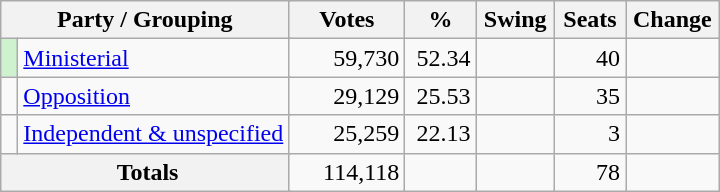<table class="wikitable" style="text-align:right; margin-bottom:0">
<tr>
<th style="width:10px;" colspan=3>Party / Grouping</th>
<th style="width:70px;">Votes</th>
<th style="width:40px;">%</th>
<th style="width:40px;">Swing</th>
<th style="width:40px;">Seats</th>
<th style="width:40px;">Change</th>
</tr>
<tr>
<td style="text-align:left;background:#CEF2CE"> </td>
<td style="text-align:left;" colspan="2"><a href='#'>Ministerial</a></td>
<td style="width:70px;">59,730</td>
<td style="width:40px;">52.34</td>
<td style="width:45px;"></td>
<td style="width:40px;">40</td>
<td style="width:55px;"></td>
</tr>
<tr>
<td> </td>
<td style="text-align:left;" colspan="2"><a href='#'>Opposition</a></td>
<td style="width:70px;">29,129</td>
<td style="width:40px;">25.53</td>
<td style="width:45px;"></td>
<td style="width:40px;">35</td>
<td style="width:55px;"></td>
</tr>
<tr>
<td> </td>
<td style="text-align:left;" colspan="2"><a href='#'>Independent & unspecified</a></td>
<td style="width:70px;">25,259</td>
<td style="width:40px;">22.13</td>
<td style="width:45px;"></td>
<td style="width:40px;">3</td>
<td style="width:55px;"></td>
</tr>
<tr>
<th colspan="3"> Totals</th>
<td>114,118</td>
<td></td>
<td></td>
<td>78</td>
<td></td>
</tr>
</table>
